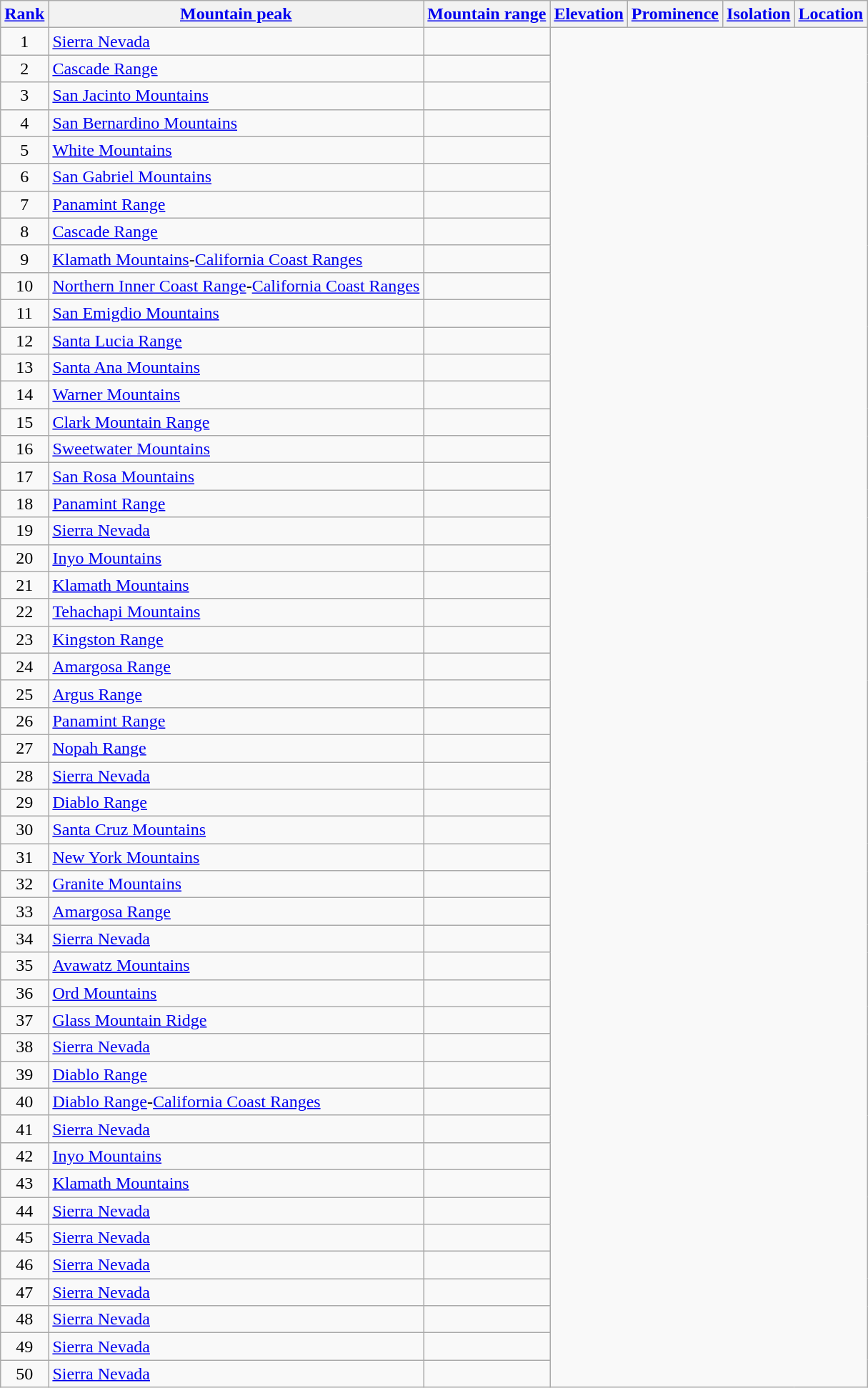<table class="wikitable sortable">
<tr>
<th><a href='#'>Rank</a></th>
<th><a href='#'>Mountain peak</a></th>
<th><a href='#'>Mountain range</a></th>
<th><a href='#'>Elevation</a></th>
<th><a href='#'>Prominence</a></th>
<th><a href='#'>Isolation</a></th>
<th><a href='#'>Location</a></th>
</tr>
<tr>
<td align=center>1<br></td>
<td><a href='#'>Sierra Nevada</a><br></td>
<td></td>
</tr>
<tr>
<td align=center>2<br></td>
<td><a href='#'>Cascade Range</a><br></td>
<td></td>
</tr>
<tr>
<td align=center>3<br></td>
<td><a href='#'>San Jacinto Mountains</a><br></td>
<td></td>
</tr>
<tr>
<td align=center>4<br></td>
<td><a href='#'>San Bernardino Mountains</a><br></td>
<td></td>
</tr>
<tr>
<td align=center>5<br></td>
<td><a href='#'>White Mountains</a><br></td>
<td></td>
</tr>
<tr>
<td align=center>6<br></td>
<td><a href='#'>San Gabriel Mountains</a><br></td>
<td></td>
</tr>
<tr>
<td align=center>7<br></td>
<td><a href='#'>Panamint Range</a><br></td>
<td></td>
</tr>
<tr>
<td align=center>8<br></td>
<td><a href='#'>Cascade Range</a><br></td>
<td></td>
</tr>
<tr>
<td align=center>9<br></td>
<td><a href='#'>Klamath Mountains</a>-<a href='#'>California Coast Ranges</a><br></td>
<td></td>
</tr>
<tr>
<td align=center>10<br></td>
<td><a href='#'>Northern Inner Coast Range</a>-<a href='#'>California Coast Ranges</a><br></td>
<td></td>
</tr>
<tr>
<td align=center>11<br></td>
<td><a href='#'>San Emigdio Mountains</a><br></td>
<td></td>
</tr>
<tr>
<td align=center>12<br></td>
<td><a href='#'>Santa Lucia Range</a><br></td>
<td></td>
</tr>
<tr>
<td align=center>13<br></td>
<td><a href='#'>Santa Ana Mountains</a><br></td>
<td></td>
</tr>
<tr>
<td align=center>14<br></td>
<td><a href='#'>Warner Mountains</a><br></td>
<td></td>
</tr>
<tr>
<td align=center>15<br></td>
<td><a href='#'>Clark Mountain Range</a><br></td>
<td></td>
</tr>
<tr>
<td align=center>16<br></td>
<td><a href='#'>Sweetwater Mountains</a><br></td>
<td></td>
</tr>
<tr>
<td align=center>17<br></td>
<td><a href='#'>San Rosa Mountains</a><br></td>
<td></td>
</tr>
<tr>
<td align=center>18<br></td>
<td><a href='#'>Panamint Range</a><br></td>
<td></td>
</tr>
<tr>
<td align=center>19<br></td>
<td><a href='#'>Sierra Nevada</a><br></td>
<td></td>
</tr>
<tr>
<td align=center>20<br></td>
<td><a href='#'>Inyo Mountains</a><br></td>
<td></td>
</tr>
<tr>
<td align=center>21<br></td>
<td><a href='#'>Klamath Mountains</a><br></td>
<td></td>
</tr>
<tr>
<td align=center>22<br></td>
<td><a href='#'>Tehachapi Mountains</a><br></td>
<td></td>
</tr>
<tr>
<td align=center>23<br></td>
<td><a href='#'>Kingston Range</a><br></td>
<td></td>
</tr>
<tr>
<td align=center>24<br></td>
<td><a href='#'>Amargosa Range</a><br></td>
<td></td>
</tr>
<tr>
<td align=center>25<br></td>
<td><a href='#'>Argus Range</a><br></td>
<td></td>
</tr>
<tr>
<td align=center>26<br></td>
<td><a href='#'>Panamint Range</a><br></td>
<td></td>
</tr>
<tr>
<td align=center>27<br></td>
<td><a href='#'>Nopah Range</a><br></td>
<td></td>
</tr>
<tr>
<td align=center>28<br></td>
<td><a href='#'>Sierra Nevada</a><br></td>
<td></td>
</tr>
<tr>
<td align=center>29<br></td>
<td><a href='#'>Diablo Range</a><br></td>
<td></td>
</tr>
<tr>
<td align=center>30<br></td>
<td><a href='#'>Santa Cruz Mountains</a><br></td>
<td></td>
</tr>
<tr>
<td align=center>31<br></td>
<td><a href='#'>New York Mountains</a><br></td>
<td></td>
</tr>
<tr>
<td align=center>32<br></td>
<td><a href='#'>Granite Mountains</a><br></td>
<td></td>
</tr>
<tr>
<td align=center>33<br></td>
<td><a href='#'>Amargosa Range</a><br></td>
<td></td>
</tr>
<tr>
<td align=center>34<br></td>
<td><a href='#'>Sierra Nevada</a><br></td>
<td></td>
</tr>
<tr>
<td align=center>35<br></td>
<td><a href='#'>Avawatz Mountains</a><br></td>
<td></td>
</tr>
<tr>
<td align=center>36<br></td>
<td><a href='#'>Ord Mountains</a><br></td>
<td></td>
</tr>
<tr>
<td align=center>37<br></td>
<td><a href='#'>Glass Mountain Ridge</a><br></td>
<td></td>
</tr>
<tr>
<td align=center>38<br></td>
<td><a href='#'>Sierra Nevada</a><br></td>
<td></td>
</tr>
<tr>
<td align=center>39<br></td>
<td><a href='#'>Diablo Range</a><br></td>
<td></td>
</tr>
<tr>
<td align=center>40<br></td>
<td><a href='#'>Diablo Range</a>-<a href='#'>California Coast Ranges</a><br></td>
<td></td>
</tr>
<tr>
<td align=center>41<br></td>
<td><a href='#'>Sierra Nevada</a><br></td>
<td></td>
</tr>
<tr>
<td align=center>42<br></td>
<td><a href='#'>Inyo Mountains</a><br></td>
<td></td>
</tr>
<tr>
<td align=center>43<br></td>
<td><a href='#'>Klamath Mountains</a><br></td>
<td></td>
</tr>
<tr>
<td align=center>44<br></td>
<td><a href='#'>Sierra Nevada</a><br></td>
<td></td>
</tr>
<tr>
<td align=center>45<br></td>
<td><a href='#'>Sierra Nevada</a><br></td>
<td></td>
</tr>
<tr>
<td align=center>46<br></td>
<td><a href='#'>Sierra Nevada</a><br></td>
<td></td>
</tr>
<tr>
<td align=center>47<br></td>
<td><a href='#'>Sierra Nevada</a><br></td>
<td></td>
</tr>
<tr>
<td align=center>48<br></td>
<td><a href='#'>Sierra Nevada</a><br></td>
<td></td>
</tr>
<tr>
<td align=center>49<br></td>
<td><a href='#'>Sierra Nevada</a><br></td>
<td></td>
</tr>
<tr>
<td align=center>50<br></td>
<td><a href='#'>Sierra Nevada</a><br></td>
<td></td>
</tr>
</table>
